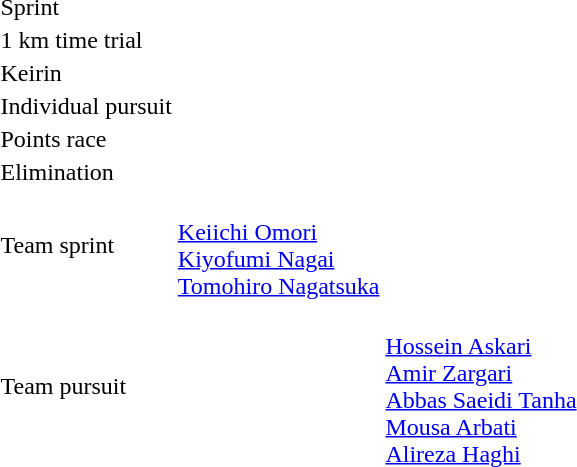<table>
<tr>
<td>Sprint</td>
<td></td>
<td></td>
<td></td>
</tr>
<tr>
<td>1 km time trial</td>
<td></td>
<td></td>
<td></td>
</tr>
<tr>
<td>Keirin</td>
<td></td>
<td></td>
<td></td>
</tr>
<tr>
<td>Individual pursuit</td>
<td></td>
<td></td>
<td></td>
</tr>
<tr>
<td>Points race</td>
<td></td>
<td></td>
<td></td>
</tr>
<tr>
<td>Elimination</td>
<td></td>
<td></td>
<td></td>
</tr>
<tr>
<td>Team sprint</td>
<td><br><a href='#'>Keiichi Omori</a><br><a href='#'>Kiyofumi Nagai</a><br><a href='#'>Tomohiro Nagatsuka</a></td>
<td valign=top></td>
<td valign=top></td>
</tr>
<tr>
<td>Team pursuit</td>
<td valign=top></td>
<td><br><a href='#'>Hossein Askari</a><br><a href='#'>Amir Zargari</a><br><a href='#'>Abbas Saeidi Tanha</a><br><a href='#'>Mousa Arbati</a><br><a href='#'>Alireza Haghi</a></td>
<td valign=top></td>
</tr>
</table>
